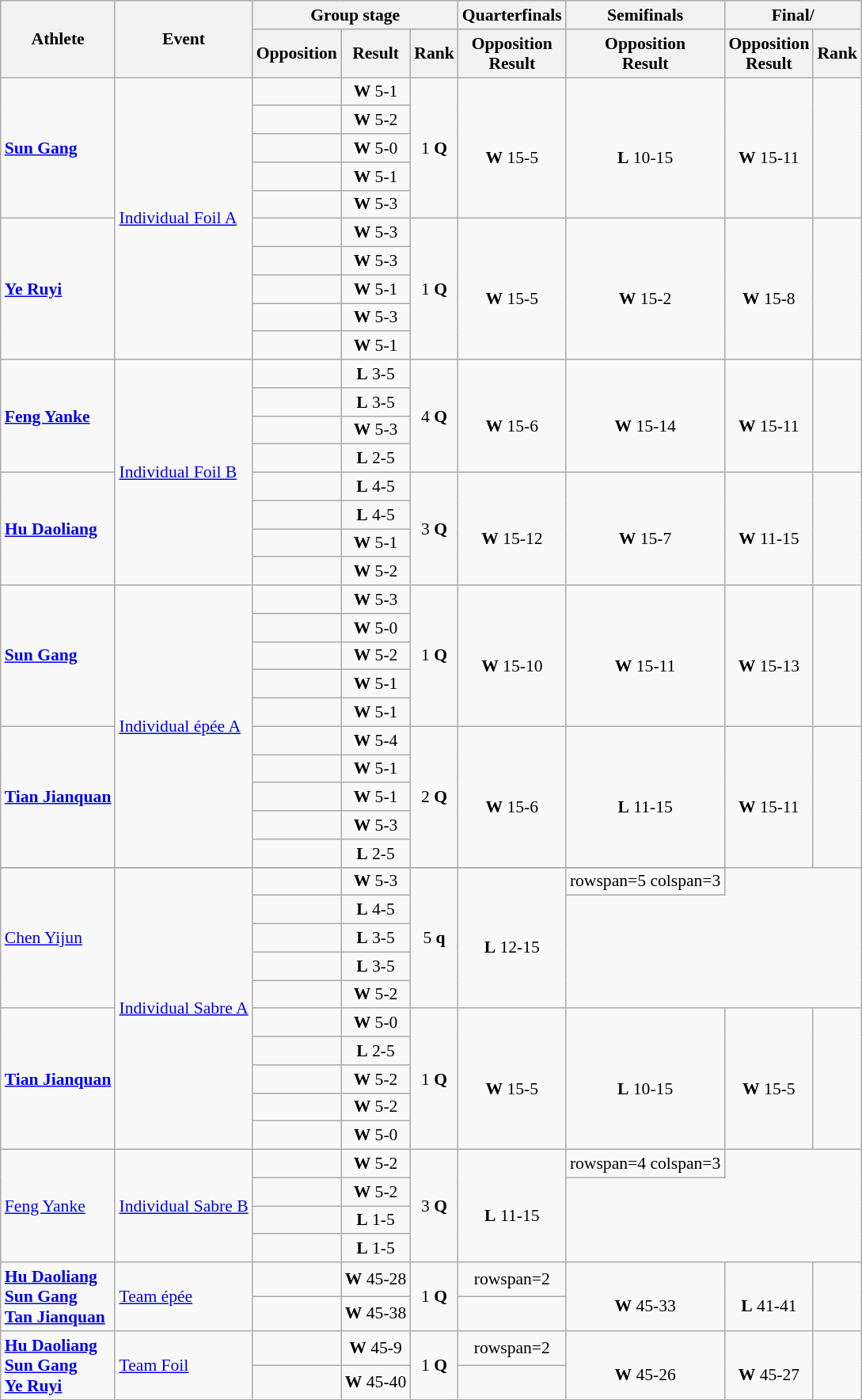<table class=wikitable style="text-align: center; font-size:90%">
<tr>
<th rowspan="2">Athlete</th>
<th rowspan="2">Event</th>
<th colspan="3">Group stage</th>
<th>Quarterfinals</th>
<th>Semifinals</th>
<th colspan="2">Final/</th>
</tr>
<tr>
<th>Opposition</th>
<th>Result</th>
<th>Rank</th>
<th>Opposition<br>Result</th>
<th>Opposition<br>Result</th>
<th>Opposition<br>Result</th>
<th>Rank</th>
</tr>
<tr>
<td align=left rowspan=5><strong><a href='#'>Sun Gang</a></strong></td>
<td align=left rowspan=10><a href='#'>Individual Foil A</a></td>
<td></td>
<td><strong>W</strong> 5-1</td>
<td rowspan=5>1 <strong>Q</strong></td>
<td rowspan=5><br><strong>W</strong> 15-5</td>
<td rowspan=5><br><strong>L</strong> 10-15</td>
<td rowspan=5><br><strong>W</strong> 15-11</td>
<td rowspan=5></td>
</tr>
<tr>
<td></td>
<td><strong>W</strong> 5-2</td>
</tr>
<tr>
<td></td>
<td><strong>W</strong> 5-0</td>
</tr>
<tr>
<td></td>
<td><strong>W</strong> 5-1</td>
</tr>
<tr>
<td></td>
<td><strong>W</strong> 5-3</td>
</tr>
<tr align=center>
<td align=left rowspan=5><strong><a href='#'>Ye Ruyi</a></strong></td>
<td></td>
<td><strong>W</strong> 5-3</td>
<td rowspan=5>1 <strong>Q</strong></td>
<td rowspan=5><br><strong>W</strong> 15-5</td>
<td rowspan=5><br><strong>W</strong> 15-2</td>
<td rowspan=5><br><strong>W</strong> 15-8</td>
<td rowspan=5></td>
</tr>
<tr>
<td></td>
<td><strong>W</strong> 5-3</td>
</tr>
<tr>
<td></td>
<td><strong>W</strong> 5-1</td>
</tr>
<tr>
<td></td>
<td><strong>W</strong> 5-3</td>
</tr>
<tr>
<td></td>
<td><strong>W</strong> 5-1</td>
</tr>
<tr>
<td align=left rowspan=4><strong><a href='#'>Feng Yanke</a></strong></td>
<td align=left rowspan=8><a href='#'>Individual Foil B</a></td>
<td></td>
<td><strong>L</strong> 3-5</td>
<td rowspan=4>4 <strong>Q</strong></td>
<td rowspan=4><br><strong>W</strong> 15-6</td>
<td rowspan=4><br><strong>W</strong> 15-14</td>
<td rowspan=4><br><strong>W</strong> 15-11</td>
<td rowspan=4></td>
</tr>
<tr>
<td></td>
<td><strong>L</strong> 3-5</td>
</tr>
<tr>
<td></td>
<td><strong>W</strong> 5-3</td>
</tr>
<tr>
<td></td>
<td><strong>L</strong> 2-5</td>
</tr>
<tr align=center>
<td align=left rowspan=4><strong><a href='#'>Hu Daoliang</a></strong></td>
<td></td>
<td><strong>L</strong> 4-5</td>
<td rowspan=4>3 <strong>Q</strong></td>
<td rowspan=4><br><strong>W</strong> 15-12</td>
<td rowspan=4><br><strong>W</strong> 15-7</td>
<td rowspan=4><br><strong>W</strong> 11-15</td>
<td rowspan=4></td>
</tr>
<tr>
<td></td>
<td><strong>L</strong> 4-5</td>
</tr>
<tr>
<td></td>
<td><strong>W</strong> 5-1</td>
</tr>
<tr>
<td></td>
<td><strong>W</strong> 5-2</td>
</tr>
<tr>
<td align=left rowspan=5><strong><a href='#'>Sun Gang</a></strong></td>
<td align=left rowspan=10><a href='#'>Individual épée  A</a></td>
<td></td>
<td><strong>W</strong> 5-3</td>
<td rowspan=5>1 <strong>Q</strong></td>
<td rowspan=5><br><strong>W</strong> 15-10</td>
<td rowspan=5><br><strong>W</strong> 15-11</td>
<td rowspan=5><br><strong>W</strong> 15-13</td>
<td rowspan=5></td>
</tr>
<tr>
<td></td>
<td><strong>W</strong> 5-0</td>
</tr>
<tr>
<td></td>
<td><strong>W</strong> 5-2</td>
</tr>
<tr>
<td></td>
<td><strong>W</strong> 5-1</td>
</tr>
<tr>
<td></td>
<td><strong>W</strong> 5-1</td>
</tr>
<tr align=center>
<td align=left rowspan=5><strong><a href='#'>Tian Jianquan</a></strong></td>
<td></td>
<td><strong>W</strong> 5-4</td>
<td rowspan=5>2 <strong>Q</strong></td>
<td rowspan=5><br><strong>W</strong> 15-6</td>
<td rowspan=5><br><strong>L</strong> 11-15</td>
<td rowspan=5><br><strong>W</strong> 15-11</td>
<td rowspan=5></td>
</tr>
<tr>
<td></td>
<td><strong>W</strong> 5-1</td>
</tr>
<tr>
<td></td>
<td><strong>W</strong> 5-1</td>
</tr>
<tr>
<td></td>
<td><strong>W</strong> 5-3</td>
</tr>
<tr>
<td></td>
<td><strong>L</strong> 2-5</td>
</tr>
<tr>
</tr>
<tr>
<td align=left rowspan=5><a href='#'>Chen Yijun</a></td>
<td align=left rowspan=10><a href='#'>Individual Sabre A</a></td>
<td></td>
<td><strong>W</strong> 5-3</td>
<td rowspan=5>5 <strong>q</strong></td>
<td rowspan=5><br><strong>L</strong> 12-15</td>
<td>rowspan=5 colspan=3 </td>
</tr>
<tr>
<td></td>
<td><strong>L</strong> 4-5</td>
</tr>
<tr>
<td></td>
<td><strong>L</strong> 3-5</td>
</tr>
<tr>
<td></td>
<td><strong>L</strong> 3-5</td>
</tr>
<tr>
<td></td>
<td><strong>W</strong> 5-2</td>
</tr>
<tr align=center>
<td align=left rowspan=5><strong><a href='#'>Tian Jianquan</a></strong></td>
<td></td>
<td><strong>W</strong> 5-0</td>
<td rowspan=5>1 <strong>Q</strong></td>
<td rowspan=5><br><strong>W</strong> 15-5</td>
<td rowspan=5><br><strong>L</strong> 10-15</td>
<td rowspan=5><br><strong>W</strong> 15-5</td>
<td rowspan=5></td>
</tr>
<tr>
<td></td>
<td><strong>L</strong> 2-5</td>
</tr>
<tr>
<td></td>
<td><strong>W</strong> 5-2</td>
</tr>
<tr>
<td></td>
<td><strong>W</strong> 5-2</td>
</tr>
<tr>
<td></td>
<td><strong>W</strong> 5-0</td>
</tr>
<tr>
<td align=left rowspan=4><a href='#'>Feng Yanke</a></td>
<td align=left rowspan=4><a href='#'>Individual Sabre B</a></td>
<td></td>
<td><strong>W</strong> 5-2</td>
<td rowspan=4>3 <strong>Q</strong></td>
<td rowspan=4><br><strong>L</strong> 11-15</td>
<td>rowspan=4 colspan=3 </td>
</tr>
<tr>
<td></td>
<td><strong>W</strong> 5-2</td>
</tr>
<tr>
<td></td>
<td><strong>L</strong> 1-5</td>
</tr>
<tr>
<td></td>
<td><strong>L</strong> 1-5</td>
</tr>
<tr>
<td align=left rowspan=2><strong><a href='#'>Hu Daoliang</a><br><a href='#'>Sun Gang</a><br><a href='#'>Tan Jianquan</a></strong></td>
<td align=left rowspan=2><a href='#'>Team épée</a></td>
<td></td>
<td><strong>W</strong> 45-28</td>
<td rowspan=2>1 <strong>Q</strong></td>
<td>rowspan=2</td>
<td rowspan=2><br><strong>W</strong> 45-33</td>
<td rowspan=2><br><strong>L</strong> 41-41</td>
<td rowspan=2></td>
</tr>
<tr>
<td></td>
<td><strong>W</strong> 45-38</td>
</tr>
<tr>
<td align=left rowspan=2><strong><a href='#'>Hu Daoliang</a><br><a href='#'>Sun Gang</a><br><a href='#'>Ye Ruyi</a></strong></td>
<td align=left rowspan=2><a href='#'>Team Foil</a></td>
<td></td>
<td><strong>W</strong> 45-9</td>
<td rowspan=2>1 <strong>Q</strong></td>
<td>rowspan=2</td>
<td rowspan=2><br><strong>W</strong> 45-26</td>
<td rowspan=2><br><strong>W</strong> 45-27</td>
<td rowspan=2></td>
</tr>
<tr>
<td></td>
<td><strong>W</strong> 45-40</td>
</tr>
</table>
